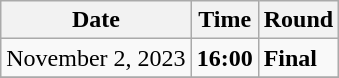<table class="wikitable">
<tr>
<th>Date</th>
<th>Time</th>
<th>Round</th>
</tr>
<tr>
<td>November 2, 2023</td>
<td><strong>16:00</strong></td>
<td><strong>Final</strong></td>
</tr>
<tr>
</tr>
</table>
